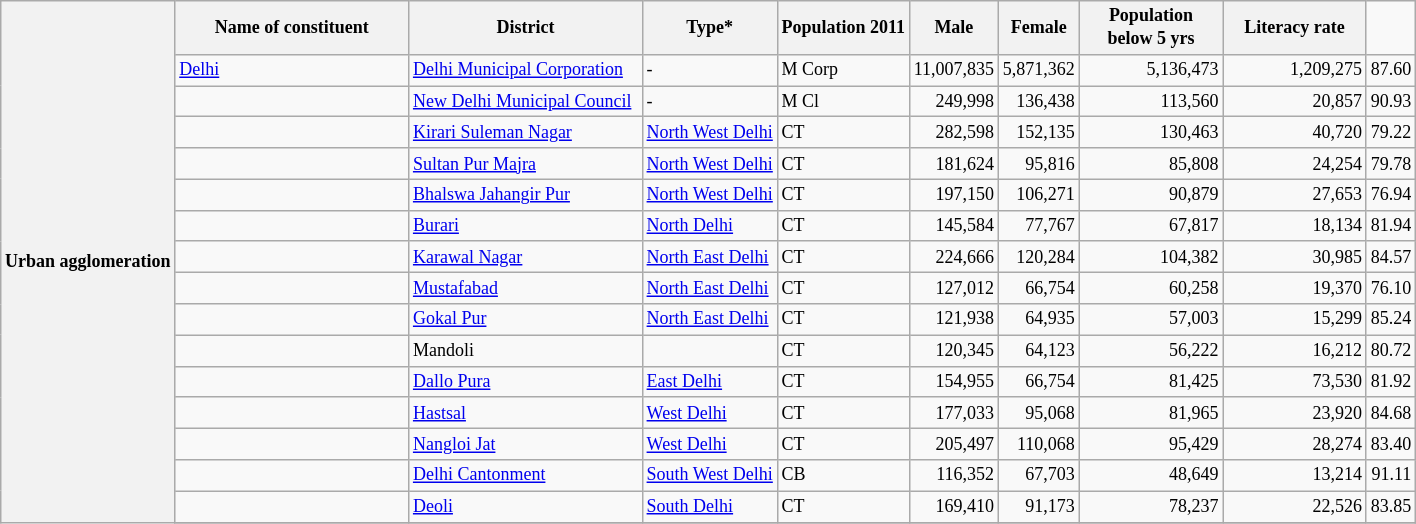<table class="sortable wikitable" style="text-align:center;font-size: 9pt">
<tr>
<th rowspan="150" rowspan="1">Urban agglomeration</th>
<th width="150" rowspan="1">Name of constituent</th>
<th width="150" rowspan="1">District</th>
<th rowspan="1">Type*</th>
<th rowspan="1">Population 2011</th>
<th rowspan="1">Male</th>
<th rowspan="1">Female</th>
<th width="90" rowspan="1">Population<br> below 5 yrs</th>
<th width="90" rowspan="1">Literacy rate</th>
</tr>
<tr>
<td align="left"><a href='#'>Delhi</a></td>
<td align="left"><a href='#'>Delhi Municipal Corporation</a></td>
<td align="left">-</td>
<td align="left">M Corp</td>
<td align="right">11,007,835</td>
<td align="right">5,871,362</td>
<td align="right">5,136,473</td>
<td align="right">1,209,275</td>
<td align="right">87.60</td>
</tr>
<tr>
<td align="left"></td>
<td align="left"><a href='#'>New Delhi Municipal Council</a></td>
<td align="left">-</td>
<td align="left">M Cl</td>
<td align="right">249,998</td>
<td align="right">136,438</td>
<td align="right">113,560</td>
<td align="right">20,857</td>
<td align="right">90.93</td>
</tr>
<tr>
<td align="left"></td>
<td align="left"><a href='#'>Kirari Suleman Nagar</a></td>
<td align="left"><a href='#'>North West Delhi</a></td>
<td align="left">CT</td>
<td align="right">282,598</td>
<td align="right">152,135</td>
<td align="right">130,463</td>
<td align="right">40,720</td>
<td align="right">79.22</td>
</tr>
<tr>
<td align="left"></td>
<td align="left"><a href='#'>Sultan Pur Majra</a></td>
<td align="left"><a href='#'>North West Delhi</a></td>
<td align="left">CT</td>
<td align="right">181,624</td>
<td align="right">95,816</td>
<td align="right">85,808</td>
<td align="right">24,254</td>
<td align="right">79.78</td>
</tr>
<tr>
<td align="left"></td>
<td align="left"><a href='#'>Bhalswa Jahangir Pur</a></td>
<td align="left"><a href='#'>North West Delhi</a></td>
<td align="left">CT</td>
<td align="right">197,150</td>
<td align="right">106,271</td>
<td align="right">90,879</td>
<td align="right">27,653</td>
<td align="right">76.94</td>
</tr>
<tr>
<td align="left"></td>
<td align="left"><a href='#'>Burari</a></td>
<td align="left"><a href='#'>North Delhi</a></td>
<td align="left">CT</td>
<td align="right">145,584</td>
<td align="right">77,767</td>
<td align="right">67,817</td>
<td align="right">18,134</td>
<td align="right">81.94</td>
</tr>
<tr>
<td align="left"></td>
<td align="left"><a href='#'>Karawal Nagar</a></td>
<td align="left"><a href='#'>North East Delhi</a></td>
<td align="left">CT</td>
<td align="right">224,666</td>
<td align="right">120,284</td>
<td align="right">104,382</td>
<td align="right">30,985</td>
<td align="right">84.57</td>
</tr>
<tr>
<td align="left"></td>
<td align="left"><a href='#'>Mustafabad</a></td>
<td align="left"><a href='#'>North East Delhi</a></td>
<td align="left">CT</td>
<td align="right">127,012</td>
<td align="right">66,754</td>
<td align="right">60,258</td>
<td align="right">19,370</td>
<td align="right">76.10</td>
</tr>
<tr>
<td align="left"></td>
<td align="left"><a href='#'>Gokal Pur</a></td>
<td align="left"><a href='#'>North East Delhi</a></td>
<td align="left">CT</td>
<td align="right">121,938</td>
<td align="right">64,935</td>
<td align="right">57,003</td>
<td align="right">15,299</td>
<td align="right">85.24</td>
</tr>
<tr>
<td align="left"></td>
<td align="left">Mandoli</td>
<td align="left"></td>
<td align="left">CT</td>
<td align="right">120,345</td>
<td align="right">64,123</td>
<td align="right">56,222</td>
<td align="right">16,212</td>
<td align="right">80.72</td>
</tr>
<tr>
<td align="left"></td>
<td align="left"><a href='#'>Dallo Pura</a></td>
<td align="left"><a href='#'>East Delhi</a></td>
<td align="left">CT</td>
<td align="right">154,955</td>
<td align="right">66,754</td>
<td align="right">81,425</td>
<td align="right">73,530</td>
<td align="right">81.92</td>
</tr>
<tr>
<td align="left"></td>
<td align="left"><a href='#'>Hastsal</a></td>
<td align="left"><a href='#'>West Delhi</a></td>
<td align="left">CT</td>
<td align="right">177,033</td>
<td align="right">95,068</td>
<td align="right">81,965</td>
<td align="right">23,920</td>
<td align="right">84.68</td>
</tr>
<tr>
<td align="left"></td>
<td align="left"><a href='#'>Nangloi Jat</a></td>
<td align="left"><a href='#'>West Delhi</a></td>
<td align="left">CT</td>
<td align="right">205,497</td>
<td align="right">110,068</td>
<td align="right">95,429</td>
<td align="right">28,274</td>
<td align="right">83.40</td>
</tr>
<tr>
<td align="left"></td>
<td align="left"><a href='#'>Delhi Cantonment</a></td>
<td align="left"><a href='#'>South West Delhi</a></td>
<td align="left">CB</td>
<td align="right">116,352</td>
<td align="right">67,703</td>
<td align="right">48,649</td>
<td align="right">13,214</td>
<td align="right">91.11</td>
</tr>
<tr>
<td align="left"></td>
<td align="left"><a href='#'>Deoli</a></td>
<td align="left"><a href='#'>South Delhi</a></td>
<td align="left">CT</td>
<td align="right">169,410</td>
<td align="right">91,173</td>
<td align="right">78,237</td>
<td align="right">22,526</td>
<td align="right">83.85</td>
</tr>
<tr>
</tr>
</table>
